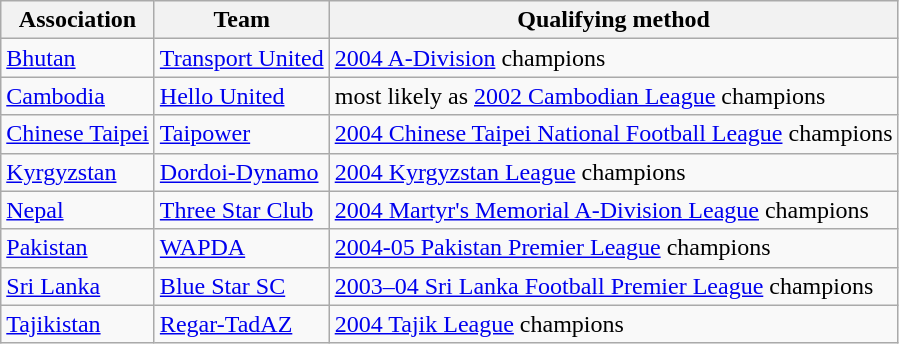<table class="wikitable">
<tr>
<th>Association</th>
<th>Team</th>
<th>Qualifying method</th>
</tr>
<tr>
<td> <a href='#'>Bhutan</a></td>
<td><a href='#'>Transport United</a></td>
<td><a href='#'>2004 A-Division</a> champions</td>
</tr>
<tr>
<td> <a href='#'>Cambodia</a></td>
<td><a href='#'>Hello United</a></td>
<td>most likely as <a href='#'>2002 Cambodian League</a> champions</td>
</tr>
<tr>
<td> <a href='#'>Chinese Taipei</a></td>
<td><a href='#'>Taipower</a></td>
<td><a href='#'>2004 Chinese Taipei National Football League</a> champions</td>
</tr>
<tr>
<td> <a href='#'>Kyrgyzstan</a></td>
<td><a href='#'>Dordoi-Dynamo</a></td>
<td><a href='#'>2004 Kyrgyzstan League</a> champions</td>
</tr>
<tr>
<td> <a href='#'>Nepal</a></td>
<td><a href='#'>Three Star Club</a></td>
<td><a href='#'>2004 Martyr's Memorial A-Division League</a> champions</td>
</tr>
<tr>
<td> <a href='#'>Pakistan</a></td>
<td><a href='#'>WAPDA</a></td>
<td><a href='#'>2004-05 Pakistan Premier League</a> champions</td>
</tr>
<tr>
<td> <a href='#'>Sri Lanka</a></td>
<td><a href='#'>Blue Star SC</a></td>
<td><a href='#'>2003–04 Sri Lanka Football Premier League</a> champions</td>
</tr>
<tr>
<td> <a href='#'>Tajikistan</a></td>
<td><a href='#'>Regar-TadAZ</a></td>
<td><a href='#'>2004 Tajik League</a> champions</td>
</tr>
</table>
